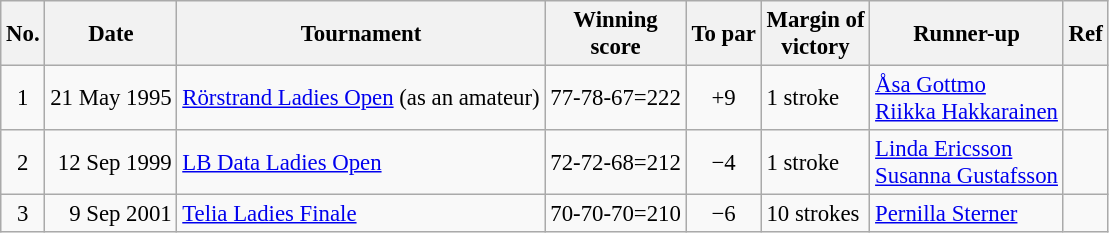<table class="wikitable" style="font-size:95%;">
<tr>
<th>No.</th>
<th>Date</th>
<th>Tournament</th>
<th>Winning<br>score</th>
<th>To par</th>
<th>Margin of<br>victory</th>
<th>Runner-up</th>
<th>Ref</th>
</tr>
<tr>
<td align=center>1</td>
<td align=right>21 May 1995</td>
<td><a href='#'>Rörstrand Ladies Open</a> (as an amateur)</td>
<td align=right>77-78-67=222</td>
<td align=center>+9</td>
<td>1 stroke</td>
<td> <a href='#'>Åsa Gottmo</a><br> <a href='#'>Riikka Hakkarainen</a></td>
<td></td>
</tr>
<tr>
<td align=center>2</td>
<td align=right>12 Sep 1999</td>
<td><a href='#'>LB Data Ladies Open</a></td>
<td align=right>72-72-68=212</td>
<td align=center>−4</td>
<td>1 stroke</td>
<td> <a href='#'>Linda Ericsson</a><br> <a href='#'>Susanna Gustafsson</a></td>
<td></td>
</tr>
<tr>
<td align=center>3</td>
<td align=right>9 Sep 2001</td>
<td><a href='#'>Telia Ladies Finale</a></td>
<td align=right>70-70-70=210</td>
<td align=center>−6</td>
<td>10 strokes</td>
<td> <a href='#'>Pernilla Sterner</a></td>
<td></td>
</tr>
</table>
